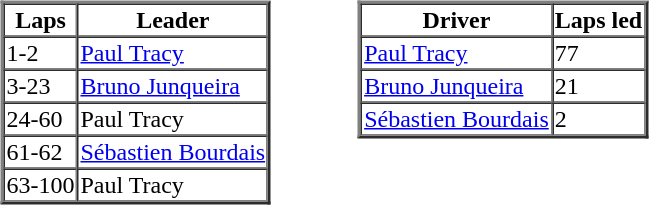<table>
<tr>
<td valign="top"><br><table border=2 cellspacing=0>
<tr>
<th>Laps</th>
<th>Leader</th>
</tr>
<tr>
<td>1-2</td>
<td><a href='#'>Paul Tracy</a></td>
</tr>
<tr>
<td>3-23</td>
<td><a href='#'>Bruno Junqueira</a></td>
</tr>
<tr>
<td>24-60</td>
<td>Paul Tracy</td>
</tr>
<tr>
<td>61-62</td>
<td><a href='#'>Sébastien Bourdais</a></td>
</tr>
<tr>
<td>63-100</td>
<td>Paul Tracy</td>
</tr>
</table>
</td>
<td width="50"> </td>
<td valign="top"><br><table border=2 cellspacing=0>
<tr>
<th>Driver</th>
<th>Laps led</th>
</tr>
<tr>
<td><a href='#'>Paul Tracy</a></td>
<td>77</td>
</tr>
<tr>
<td><a href='#'>Bruno Junqueira</a></td>
<td>21</td>
</tr>
<tr>
<td><a href='#'>Sébastien Bourdais</a></td>
<td>2</td>
</tr>
</table>
</td>
</tr>
</table>
